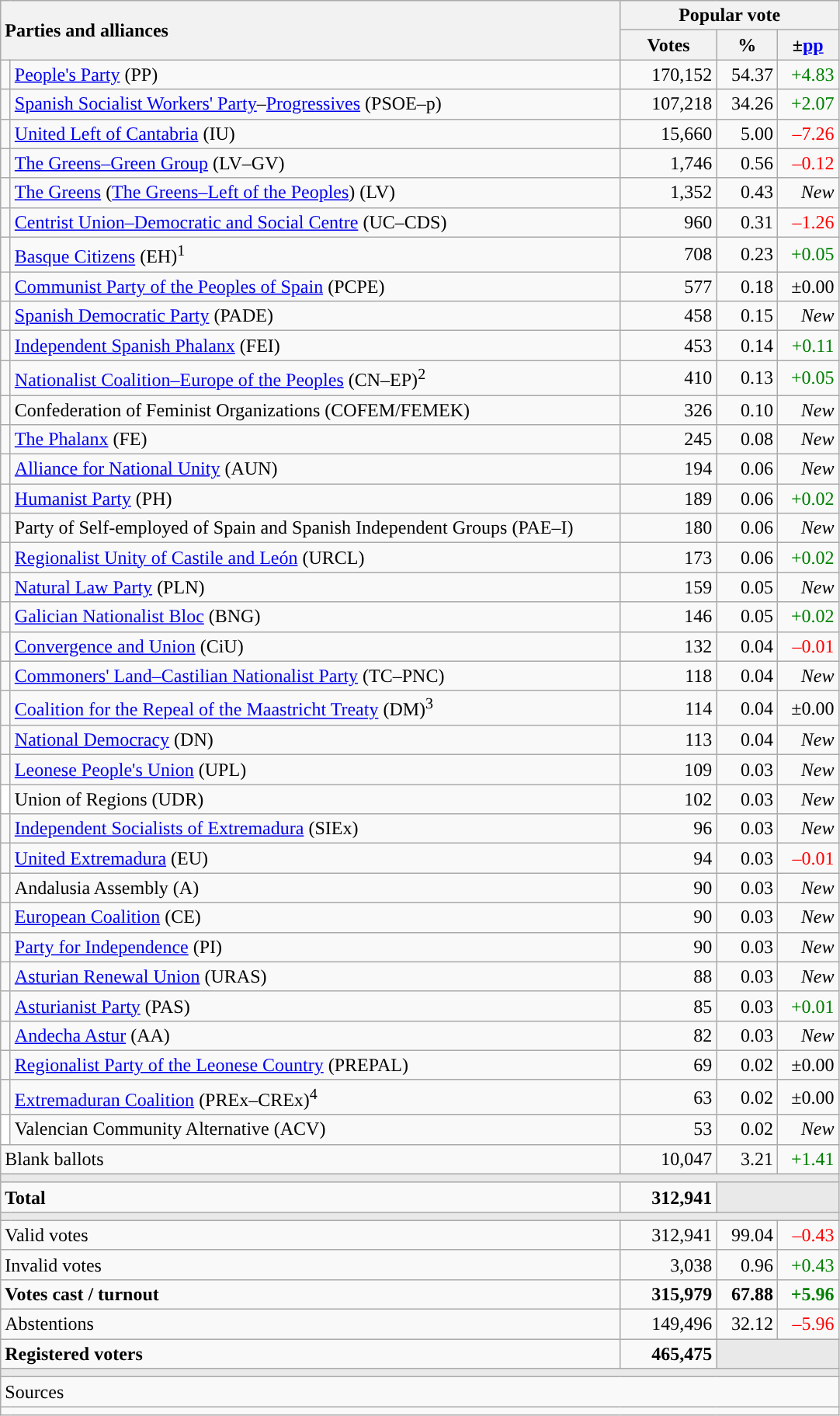<table class="wikitable" style="text-align:right">
<tr>
<th style="text-align:left;" rowspan="2" colspan="2" width="525">Parties and alliances</th>
<th colspan="3">Popular vote</th>
</tr>
<tr>
<th width="75">Votes</th>
<th width="45">%</th>
<th width="45">±<a href='#'>pp</a></th>
</tr>
<tr>
<td width="1" style="color:inherit;background:"></td>
<td align="left"><a href='#'>People's Party</a> (PP)</td>
<td>170,152</td>
<td>54.37</td>
<td style="color:green;">+4.83</td>
</tr>
<tr>
<td style="color:inherit;background:"></td>
<td align="left"><a href='#'>Spanish Socialist Workers' Party</a>–<a href='#'>Progressives</a> (PSOE–p)</td>
<td>107,218</td>
<td>34.26</td>
<td style="color:green;">+2.07</td>
</tr>
<tr>
<td style="color:inherit;background:"></td>
<td align="left"><a href='#'>United Left of Cantabria</a> (IU)</td>
<td>15,660</td>
<td>5.00</td>
<td style="color:red;">–7.26</td>
</tr>
<tr>
<td style="color:inherit;background:"></td>
<td align="left"><a href='#'>The Greens–Green Group</a> (LV–GV)</td>
<td>1,746</td>
<td>0.56</td>
<td style="color:red;">–0.12</td>
</tr>
<tr>
<td style="color:inherit;background:"></td>
<td align="left"><a href='#'>The Greens</a> (<a href='#'>The Greens–Left of the Peoples</a>) (LV)</td>
<td>1,352</td>
<td>0.43</td>
<td><em>New</em></td>
</tr>
<tr>
<td style="color:inherit;background:"></td>
<td align="left"><a href='#'>Centrist Union–Democratic and Social Centre</a> (UC–CDS)</td>
<td>960</td>
<td>0.31</td>
<td style="color:red;">–1.26</td>
</tr>
<tr>
<td style="color:inherit;background:"></td>
<td align="left"><a href='#'>Basque Citizens</a> (EH)<sup>1</sup></td>
<td>708</td>
<td>0.23</td>
<td style="color:green;">+0.05</td>
</tr>
<tr>
<td style="color:inherit;background:"></td>
<td align="left"><a href='#'>Communist Party of the Peoples of Spain</a> (PCPE)</td>
<td>577</td>
<td>0.18</td>
<td>±0.00</td>
</tr>
<tr>
<td style="color:inherit;background:"></td>
<td align="left"><a href='#'>Spanish Democratic Party</a> (PADE)</td>
<td>458</td>
<td>0.15</td>
<td><em>New</em></td>
</tr>
<tr>
<td style="color:inherit;background:"></td>
<td align="left"><a href='#'>Independent Spanish Phalanx</a> (FEI)</td>
<td>453</td>
<td>0.14</td>
<td style="color:green;">+0.11</td>
</tr>
<tr>
<td style="color:inherit;background:"></td>
<td align="left"><a href='#'>Nationalist Coalition–Europe of the Peoples</a> (CN–EP)<sup>2</sup></td>
<td>410</td>
<td>0.13</td>
<td style="color:green;">+0.05</td>
</tr>
<tr>
<td style="color:inherit;background:"></td>
<td align="left">Confederation of Feminist Organizations (COFEM/FEMEK)</td>
<td>326</td>
<td>0.10</td>
<td><em>New</em></td>
</tr>
<tr>
<td style="color:inherit;background:"></td>
<td align="left"><a href='#'>The Phalanx</a> (FE)</td>
<td>245</td>
<td>0.08</td>
<td><em>New</em></td>
</tr>
<tr>
<td style="color:inherit;background:"></td>
<td align="left"><a href='#'>Alliance for National Unity</a> (AUN)</td>
<td>194</td>
<td>0.06</td>
<td><em>New</em></td>
</tr>
<tr>
<td style="color:inherit;background:"></td>
<td align="left"><a href='#'>Humanist Party</a> (PH)</td>
<td>189</td>
<td>0.06</td>
<td style="color:green;">+0.02</td>
</tr>
<tr>
<td style="color:inherit;background:"></td>
<td align="left">Party of Self-employed of Spain and Spanish Independent Groups (PAE–I)</td>
<td>180</td>
<td>0.06</td>
<td><em>New</em></td>
</tr>
<tr>
<td style="color:inherit;background:"></td>
<td align="left"><a href='#'>Regionalist Unity of Castile and León</a> (URCL)</td>
<td>173</td>
<td>0.06</td>
<td style="color:green;">+0.02</td>
</tr>
<tr>
<td style="color:inherit;background:"></td>
<td align="left"><a href='#'>Natural Law Party</a> (PLN)</td>
<td>159</td>
<td>0.05</td>
<td><em>New</em></td>
</tr>
<tr>
<td style="color:inherit;background:"></td>
<td align="left"><a href='#'>Galician Nationalist Bloc</a> (BNG)</td>
<td>146</td>
<td>0.05</td>
<td style="color:green;">+0.02</td>
</tr>
<tr>
<td style="color:inherit;background:"></td>
<td align="left"><a href='#'>Convergence and Union</a> (CiU)</td>
<td>132</td>
<td>0.04</td>
<td style="color:red;">–0.01</td>
</tr>
<tr>
<td style="color:inherit;background:"></td>
<td align="left"><a href='#'>Commoners' Land–Castilian Nationalist Party</a> (TC–PNC)</td>
<td>118</td>
<td>0.04</td>
<td><em>New</em></td>
</tr>
<tr>
<td style="color:inherit;background:"></td>
<td align="left"><a href='#'>Coalition for the Repeal of the Maastricht Treaty</a> (DM)<sup>3</sup></td>
<td>114</td>
<td>0.04</td>
<td>±0.00</td>
</tr>
<tr>
<td style="color:inherit;background:"></td>
<td align="left"><a href='#'>National Democracy</a> (DN)</td>
<td>113</td>
<td>0.04</td>
<td><em>New</em></td>
</tr>
<tr>
<td style="color:inherit;background:"></td>
<td align="left"><a href='#'>Leonese People's Union</a> (UPL)</td>
<td>109</td>
<td>0.03</td>
<td><em>New</em></td>
</tr>
<tr>
<td bgcolor="white"></td>
<td align="left">Union of Regions (UDR)</td>
<td>102</td>
<td>0.03</td>
<td><em>New</em></td>
</tr>
<tr>
<td style="color:inherit;background:"></td>
<td align="left"><a href='#'>Independent Socialists of Extremadura</a> (SIEx)</td>
<td>96</td>
<td>0.03</td>
<td><em>New</em></td>
</tr>
<tr>
<td style="color:inherit;background:"></td>
<td align="left"><a href='#'>United Extremadura</a> (EU)</td>
<td>94</td>
<td>0.03</td>
<td style="color:red;">–0.01</td>
</tr>
<tr>
<td style="color:inherit;background:"></td>
<td align="left">Andalusia Assembly (A)</td>
<td>90</td>
<td>0.03</td>
<td><em>New</em></td>
</tr>
<tr>
<td style="color:inherit;background:"></td>
<td align="left"><a href='#'>European Coalition</a> (CE)</td>
<td>90</td>
<td>0.03</td>
<td><em>New</em></td>
</tr>
<tr>
<td style="color:inherit;background:"></td>
<td align="left"><a href='#'>Party for Independence</a> (PI)</td>
<td>90</td>
<td>0.03</td>
<td><em>New</em></td>
</tr>
<tr>
<td style="color:inherit;background:"></td>
<td align="left"><a href='#'>Asturian Renewal Union</a> (URAS)</td>
<td>88</td>
<td>0.03</td>
<td><em>New</em></td>
</tr>
<tr>
<td style="color:inherit;background:"></td>
<td align="left"><a href='#'>Asturianist Party</a> (PAS)</td>
<td>85</td>
<td>0.03</td>
<td style="color:green;">+0.01</td>
</tr>
<tr>
<td style="color:inherit;background:"></td>
<td align="left"><a href='#'>Andecha Astur</a> (AA)</td>
<td>82</td>
<td>0.03</td>
<td><em>New</em></td>
</tr>
<tr>
<td style="color:inherit;background:"></td>
<td align="left"><a href='#'>Regionalist Party of the Leonese Country</a> (PREPAL)</td>
<td>69</td>
<td>0.02</td>
<td>±0.00</td>
</tr>
<tr>
<td style="color:inherit;background:"></td>
<td align="left"><a href='#'>Extremaduran Coalition</a> (PREx–CREx)<sup>4</sup></td>
<td>63</td>
<td>0.02</td>
<td>±0.00</td>
</tr>
<tr>
<td bgcolor="white"></td>
<td align="left">Valencian Community Alternative (ACV)</td>
<td>53</td>
<td>0.02</td>
<td><em>New</em></td>
</tr>
<tr>
<td align="left" colspan="2">Blank ballots</td>
<td>10,047</td>
<td>3.21</td>
<td style="color:green;">+1.41</td>
</tr>
<tr>
<td colspan="5" bgcolor="#E9E9E9"></td>
</tr>
<tr style="font-weight:bold;">
<td align="left" colspan="2">Total</td>
<td>312,941</td>
<td bgcolor="#E9E9E9" colspan="2"></td>
</tr>
<tr>
<td colspan="5" bgcolor="#E9E9E9"></td>
</tr>
<tr>
<td align="left" colspan="2">Valid votes</td>
<td>312,941</td>
<td>99.04</td>
<td style="color:red;">–0.43</td>
</tr>
<tr>
<td align="left" colspan="2">Invalid votes</td>
<td>3,038</td>
<td>0.96</td>
<td style="color:green;">+0.43</td>
</tr>
<tr style="font-weight:bold;">
<td align="left" colspan="2">Votes cast / turnout</td>
<td>315,979</td>
<td>67.88</td>
<td style="color:green;">+5.96</td>
</tr>
<tr>
<td align="left" colspan="2">Abstentions</td>
<td>149,496</td>
<td>32.12</td>
<td style="color:red;">–5.96</td>
</tr>
<tr style="font-weight:bold;">
<td align="left" colspan="2">Registered voters</td>
<td>465,475</td>
<td bgcolor="#E9E9E9" colspan="2"></td>
</tr>
<tr>
<td colspan="5" bgcolor="#E9E9E9"></td>
</tr>
<tr>
<td align="left" colspan="5">Sources</td>
</tr>
<tr>
<td colspan="5" style="text-align:left; max-width:680px;"></td>
</tr>
</table>
